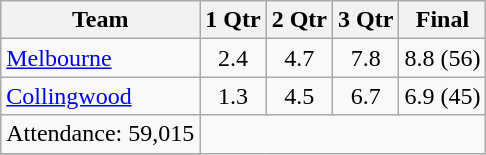<table class="wikitable">
<tr>
<th>Team</th>
<th>1 Qtr</th>
<th>2 Qtr</th>
<th>3 Qtr</th>
<th>Final</th>
</tr>
<tr>
<td><a href='#'>Melbourne</a></td>
<td align=center>2.4</td>
<td align=center>4.7</td>
<td align=center>7.8</td>
<td align=center>8.8 (56)</td>
</tr>
<tr>
<td><a href='#'>Collingwood</a></td>
<td align=center>1.3</td>
<td align=center>4.5</td>
<td align=center>6.7</td>
<td align=center>6.9 (45)</td>
</tr>
<tr>
<td align=center>Attendance: 59,015</td>
</tr>
<tr>
</tr>
</table>
